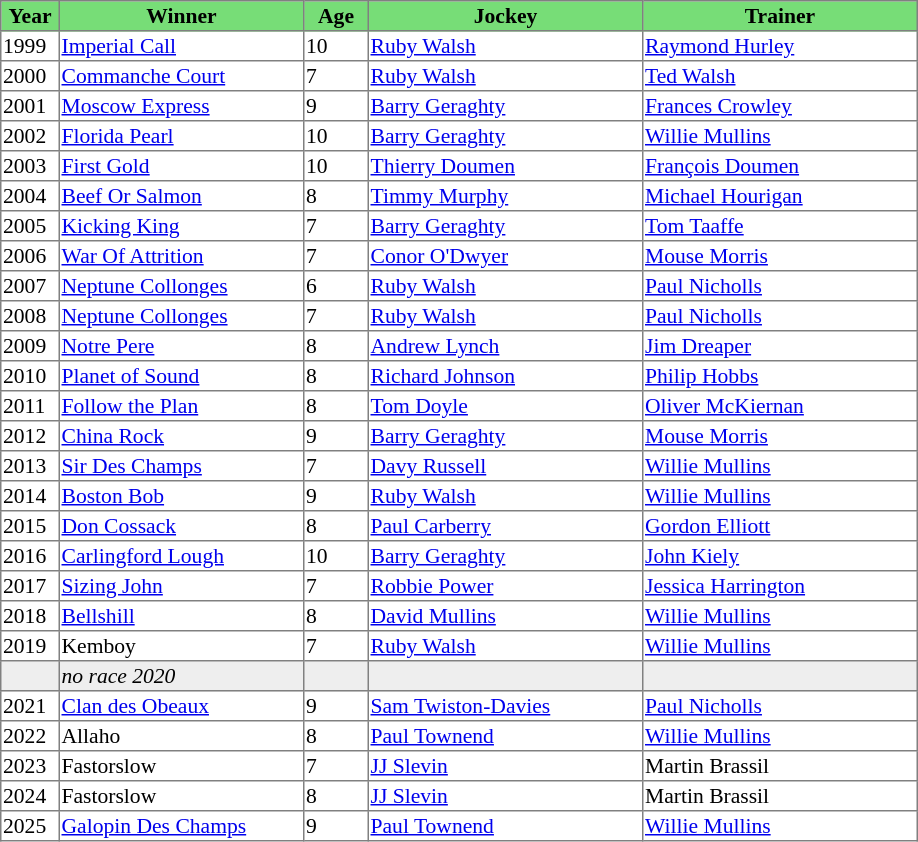<table class = "sortable" | border="1" style="border-collapse: collapse; font-size:90%">
<tr bgcolor="#77dd77" align="center">
<th width="36px"><strong>Year</strong><br></th>
<th width="160px"><strong>Winner</strong><br></th>
<th width="40px"><strong>Age</strong><br></th>
<th width="180px"><strong>Jockey</strong><br></th>
<th width="180px"><strong>Trainer</strong><br></th>
</tr>
<tr>
<td>1999</td>
<td><a href='#'>Imperial Call</a></td>
<td>10</td>
<td><a href='#'>Ruby Walsh</a></td>
<td><a href='#'>Raymond Hurley</a></td>
</tr>
<tr>
<td>2000</td>
<td><a href='#'>Commanche Court</a></td>
<td>7</td>
<td><a href='#'>Ruby Walsh</a></td>
<td><a href='#'>Ted Walsh</a></td>
</tr>
<tr>
<td>2001</td>
<td><a href='#'>Moscow Express</a> </td>
<td>9</td>
<td><a href='#'>Barry Geraghty</a></td>
<td><a href='#'>Frances Crowley</a></td>
</tr>
<tr>
<td>2002</td>
<td><a href='#'>Florida Pearl</a></td>
<td>10</td>
<td><a href='#'>Barry Geraghty</a></td>
<td><a href='#'>Willie Mullins</a></td>
</tr>
<tr>
<td>2003</td>
<td><a href='#'>First Gold</a></td>
<td>10</td>
<td><a href='#'>Thierry Doumen</a></td>
<td><a href='#'>François Doumen</a></td>
</tr>
<tr>
<td>2004</td>
<td><a href='#'>Beef Or Salmon</a></td>
<td>8</td>
<td><a href='#'>Timmy Murphy</a></td>
<td><a href='#'>Michael Hourigan</a></td>
</tr>
<tr>
<td>2005</td>
<td><a href='#'>Kicking King</a></td>
<td>7</td>
<td><a href='#'>Barry Geraghty</a></td>
<td><a href='#'>Tom Taaffe</a></td>
</tr>
<tr>
<td>2006</td>
<td><a href='#'>War Of Attrition</a></td>
<td>7</td>
<td><a href='#'>Conor O'Dwyer</a></td>
<td><a href='#'>Mouse Morris</a></td>
</tr>
<tr>
<td>2007</td>
<td><a href='#'>Neptune Collonges</a></td>
<td>6</td>
<td><a href='#'>Ruby Walsh</a></td>
<td><a href='#'>Paul Nicholls</a></td>
</tr>
<tr>
<td>2008</td>
<td><a href='#'>Neptune Collonges</a></td>
<td>7</td>
<td><a href='#'>Ruby Walsh</a></td>
<td><a href='#'>Paul Nicholls</a></td>
</tr>
<tr>
<td>2009</td>
<td><a href='#'>Notre Pere</a></td>
<td>8</td>
<td><a href='#'>Andrew Lynch</a></td>
<td><a href='#'>Jim Dreaper</a></td>
</tr>
<tr>
<td>2010</td>
<td><a href='#'>Planet of Sound</a></td>
<td>8</td>
<td><a href='#'>Richard Johnson</a></td>
<td><a href='#'>Philip Hobbs</a></td>
</tr>
<tr>
<td>2011</td>
<td><a href='#'>Follow the Plan</a></td>
<td>8</td>
<td><a href='#'>Tom Doyle</a></td>
<td><a href='#'>Oliver McKiernan</a></td>
</tr>
<tr>
<td>2012</td>
<td><a href='#'>China Rock</a></td>
<td>9</td>
<td><a href='#'>Barry Geraghty</a></td>
<td><a href='#'>Mouse Morris</a></td>
</tr>
<tr>
<td>2013</td>
<td><a href='#'>Sir Des Champs</a></td>
<td>7</td>
<td><a href='#'>Davy Russell</a></td>
<td><a href='#'>Willie Mullins</a></td>
</tr>
<tr>
<td>2014</td>
<td><a href='#'>Boston Bob</a></td>
<td>9</td>
<td><a href='#'>Ruby Walsh</a></td>
<td><a href='#'>Willie Mullins</a></td>
</tr>
<tr>
<td>2015</td>
<td><a href='#'>Don Cossack</a></td>
<td>8</td>
<td><a href='#'>Paul Carberry</a></td>
<td><a href='#'>Gordon Elliott</a></td>
</tr>
<tr>
<td>2016</td>
<td><a href='#'>Carlingford Lough</a></td>
<td>10</td>
<td><a href='#'>Barry Geraghty</a></td>
<td><a href='#'>John Kiely</a></td>
</tr>
<tr>
<td>2017</td>
<td><a href='#'>Sizing John</a></td>
<td>7</td>
<td><a href='#'>Robbie Power</a></td>
<td><a href='#'>Jessica Harrington</a></td>
</tr>
<tr>
<td>2018</td>
<td><a href='#'>Bellshill</a></td>
<td>8</td>
<td><a href='#'>David Mullins</a></td>
<td><a href='#'>Willie Mullins</a></td>
</tr>
<tr>
<td>2019</td>
<td>Kemboy</td>
<td>7</td>
<td><a href='#'>Ruby Walsh</a></td>
<td><a href='#'>Willie Mullins</a></td>
</tr>
<tr bgcolor="#eeeeee">
<td data-sort-value="2020"></td>
<td><em>no race 2020</em> </td>
<td></td>
<td></td>
<td></td>
</tr>
<tr>
<td>2021</td>
<td><a href='#'>Clan des Obeaux</a></td>
<td>9</td>
<td><a href='#'>Sam Twiston-Davies</a></td>
<td><a href='#'>Paul Nicholls</a></td>
</tr>
<tr>
<td>2022</td>
<td>Allaho</td>
<td>8</td>
<td><a href='#'>Paul Townend</a></td>
<td><a href='#'>Willie Mullins</a></td>
</tr>
<tr>
<td>2023</td>
<td>Fastorslow</td>
<td>7</td>
<td><a href='#'>JJ Slevin</a></td>
<td>Martin Brassil</td>
</tr>
<tr>
<td>2024</td>
<td>Fastorslow</td>
<td>8</td>
<td><a href='#'>JJ Slevin</a></td>
<td>Martin Brassil</td>
</tr>
<tr>
<td>2025</td>
<td><a href='#'>Galopin Des Champs</a></td>
<td>9</td>
<td><a href='#'>Paul Townend</a></td>
<td><a href='#'>Willie Mullins</a></td>
</tr>
</table>
